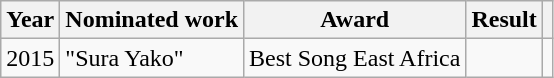<table class ="wikitable">
<tr>
<th>Year</th>
<th>Nominated work</th>
<th>Award</th>
<th>Result</th>
<th></th>
</tr>
<tr>
<td>2015</td>
<td>"Sura Yako"</td>
<td>Best Song East Africa</td>
<td></td>
<td></td>
</tr>
</table>
